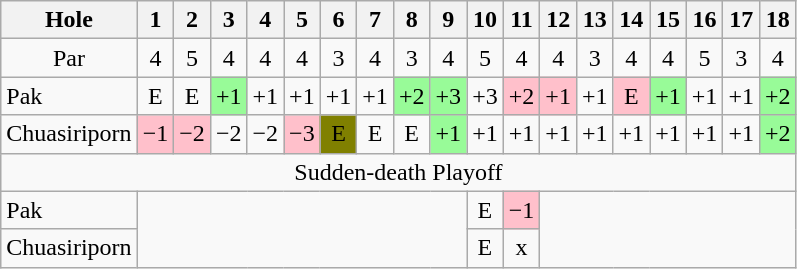<table class="wikitable" style="text-align:center">
<tr>
<th>Hole</th>
<th> 1 </th>
<th> 2 </th>
<th> 3 </th>
<th> 4 </th>
<th> 5 </th>
<th> 6 </th>
<th> 7 </th>
<th> 8 </th>
<th> 9 </th>
<th>10</th>
<th>11</th>
<th>12</th>
<th>13</th>
<th>14</th>
<th>15</th>
<th>16</th>
<th>17</th>
<th>18</th>
</tr>
<tr>
<td>Par</td>
<td>4</td>
<td>5</td>
<td>4</td>
<td>4</td>
<td>4</td>
<td>3</td>
<td>4</td>
<td>3</td>
<td>4</td>
<td>5</td>
<td>4</td>
<td>4</td>
<td>3</td>
<td>4</td>
<td>4</td>
<td>5</td>
<td>3</td>
<td>4</td>
</tr>
<tr>
<td align=left> Pak</td>
<td>E</td>
<td>E</td>
<td style="background: PaleGreen;">+1</td>
<td>+1</td>
<td>+1</td>
<td>+1</td>
<td>+1</td>
<td style="background: PaleGreen;">+2</td>
<td style="background: PaleGreen;">+3</td>
<td>+3</td>
<td style="background: Pink;">+2</td>
<td style="background: Pink;">+1</td>
<td>+1</td>
<td style="background: Pink;">E</td>
<td style="background: PaleGreen;">+1</td>
<td>+1</td>
<td>+1</td>
<td style="background: PaleGreen;">+2</td>
</tr>
<tr>
<td align=left> Chuasiriporn</td>
<td style="background: Pink;">−1</td>
<td style="background: Pink;">−2</td>
<td>−2</td>
<td>−2</td>
<td style="background: Pink;">−3</td>
<td style="background: Olive;">E</td>
<td>E</td>
<td>E</td>
<td style="background: PaleGreen;">+1</td>
<td>+1</td>
<td>+1</td>
<td>+1</td>
<td>+1</td>
<td>+1</td>
<td>+1</td>
<td>+1</td>
<td>+1</td>
<td style="background: PaleGreen;">+2</td>
</tr>
<tr>
<td colspan=19 align=center>Sudden-death Playoff</td>
</tr>
<tr>
<td align=left> Pak</td>
<td rowspan=2 colspan=9></td>
<td>E</td>
<td style="background: Pink;">−1</td>
<td rowspan=2 colspan=7></td>
</tr>
<tr>
<td align=left> Chuasiriporn</td>
<td>E</td>
<td>x</td>
</tr>
</table>
